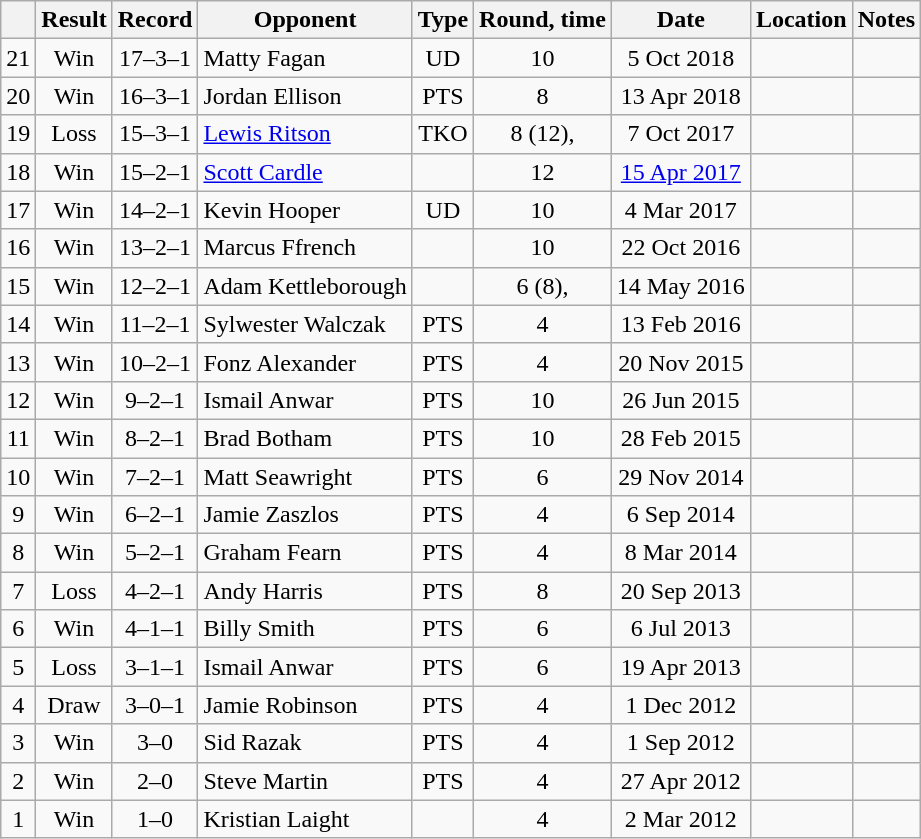<table class="wikitable" style="text-align:center">
<tr>
<th></th>
<th>Result</th>
<th>Record</th>
<th>Opponent</th>
<th>Type</th>
<th>Round, time</th>
<th>Date</th>
<th>Location</th>
<th>Notes</th>
</tr>
<tr>
<td>21</td>
<td>Win</td>
<td>17–3–1</td>
<td align=left>Matty Fagan</td>
<td>UD</td>
<td>10</td>
<td>5 Oct 2018</td>
<td align=left></td>
<td align=left></td>
</tr>
<tr>
<td>20</td>
<td>Win</td>
<td>16–3–1</td>
<td align=left>Jordan Ellison</td>
<td>PTS</td>
<td>8</td>
<td>13 Apr 2018</td>
<td align=left></td>
<td></td>
</tr>
<tr>
<td>19</td>
<td>Loss</td>
<td>15–3–1</td>
<td align=left><a href='#'>Lewis Ritson</a></td>
<td>TKO</td>
<td>8 (12), </td>
<td>7 Oct 2017</td>
<td align=left></td>
<td align=left></td>
</tr>
<tr>
<td>18</td>
<td>Win</td>
<td>15–2–1</td>
<td align=left><a href='#'>Scott Cardle</a></td>
<td></td>
<td>12</td>
<td><a href='#'>15 Apr 2017</a></td>
<td align=left></td>
<td align=left></td>
</tr>
<tr>
<td>17</td>
<td>Win</td>
<td>14–2–1</td>
<td align=left>Kevin Hooper</td>
<td>UD</td>
<td>10</td>
<td>4 Mar 2017</td>
<td align=left></td>
<td align=left></td>
</tr>
<tr>
<td>16</td>
<td>Win</td>
<td>13–2–1</td>
<td align=left>Marcus Ffrench</td>
<td></td>
<td>10</td>
<td>22 Oct 2016</td>
<td align=left></td>
<td align=left></td>
</tr>
<tr>
<td>15</td>
<td>Win</td>
<td>12–2–1</td>
<td align=left>Adam Kettleborough</td>
<td></td>
<td>6 (8), </td>
<td>14 May 2016</td>
<td align=left></td>
<td></td>
</tr>
<tr>
<td>14</td>
<td>Win</td>
<td>11–2–1</td>
<td align=left>Sylwester Walczak</td>
<td>PTS</td>
<td>4</td>
<td>13 Feb 2016</td>
<td align=left></td>
<td></td>
</tr>
<tr>
<td>13</td>
<td>Win</td>
<td>10–2–1</td>
<td align=left>Fonz Alexander</td>
<td>PTS</td>
<td>4</td>
<td>20 Nov 2015</td>
<td align=left></td>
<td></td>
</tr>
<tr>
<td>12</td>
<td>Win</td>
<td>9–2–1</td>
<td align=left>Ismail Anwar</td>
<td>PTS</td>
<td>10</td>
<td>26 Jun 2015</td>
<td align=left></td>
<td align=left></td>
</tr>
<tr>
<td>11</td>
<td>Win</td>
<td>8–2–1</td>
<td align=left>Brad Botham</td>
<td>PTS</td>
<td>10</td>
<td>28 Feb 2015</td>
<td align=left></td>
<td align=left></td>
</tr>
<tr>
<td>10</td>
<td>Win</td>
<td>7–2–1</td>
<td align=left>Matt Seawright</td>
<td>PTS</td>
<td>6</td>
<td>29 Nov 2014</td>
<td align=left></td>
<td></td>
</tr>
<tr>
<td>9</td>
<td>Win</td>
<td>6–2–1</td>
<td align=left>Jamie Zaszlos</td>
<td>PTS</td>
<td>4</td>
<td>6 Sep 2014</td>
<td align=left></td>
<td></td>
</tr>
<tr>
<td>8</td>
<td>Win</td>
<td>5–2–1</td>
<td align=left>Graham Fearn</td>
<td>PTS</td>
<td>4</td>
<td>8 Mar 2014</td>
<td align=left></td>
<td></td>
</tr>
<tr>
<td>7</td>
<td>Loss</td>
<td>4–2–1</td>
<td align=left>Andy Harris</td>
<td>PTS</td>
<td>8</td>
<td>20 Sep 2013</td>
<td align=left></td>
<td></td>
</tr>
<tr>
<td>6</td>
<td>Win</td>
<td>4–1–1</td>
<td align=left>Billy Smith</td>
<td>PTS</td>
<td>6</td>
<td>6 Jul 2013</td>
<td align=left></td>
<td></td>
</tr>
<tr>
<td>5</td>
<td>Loss</td>
<td>3–1–1</td>
<td align=left>Ismail Anwar</td>
<td>PTS</td>
<td>6</td>
<td>19 Apr 2013</td>
<td align=left></td>
<td></td>
</tr>
<tr>
<td>4</td>
<td>Draw</td>
<td>3–0–1</td>
<td align=left>Jamie Robinson</td>
<td>PTS</td>
<td>4</td>
<td>1 Dec 2012</td>
<td align=left></td>
<td></td>
</tr>
<tr>
<td>3</td>
<td>Win</td>
<td>3–0</td>
<td align=left>Sid Razak</td>
<td>PTS</td>
<td>4</td>
<td>1 Sep 2012</td>
<td align=left></td>
<td></td>
</tr>
<tr>
<td>2</td>
<td>Win</td>
<td>2–0</td>
<td align=left>Steve Martin</td>
<td>PTS</td>
<td>4</td>
<td>27 Apr 2012</td>
<td align=left></td>
<td></td>
</tr>
<tr>
<td>1</td>
<td>Win</td>
<td>1–0</td>
<td align=left>Kristian Laight</td>
<td></td>
<td>4</td>
<td>2 Mar 2012</td>
<td align=left></td>
<td></td>
</tr>
</table>
